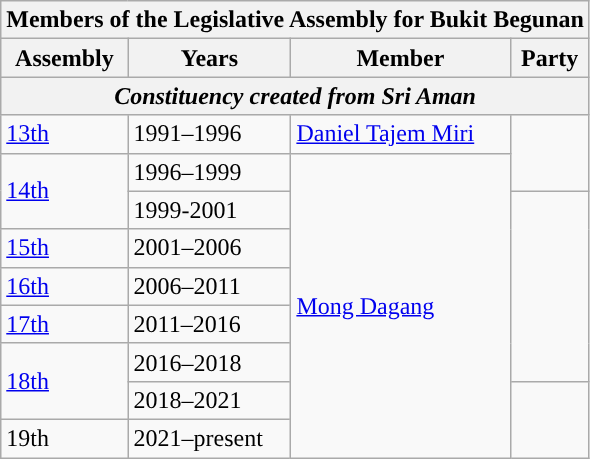<table class=wikitable>
<tr>
<th colspan="4">Members of the Legislative Assembly for Bukit Begunan</th>
</tr>
<tr>
<th>Assembly</th>
<th>Years</th>
<th>Member</th>
<th>Party</th>
</tr>
<tr>
<th colspan=4 align=center><em>Constituency created from Sri Aman</em></th>
</tr>
<tr>
<td><a href='#'>13th</a></td>
<td>1991–1996</td>
<td><a href='#'>Daniel Tajem Miri</a></td>
<td rowspan=2></td>
</tr>
<tr>
<td rowspan=2><a href='#'>14th</a></td>
<td>1996–1999</td>
<td rowspan="8"><a href='#'>Mong Dagang</a></td>
</tr>
<tr>
<td>1999-2001</td>
<td rowspan=5></td>
</tr>
<tr>
<td><a href='#'>15th</a></td>
<td>2001–2006</td>
</tr>
<tr>
<td><a href='#'>16th</a></td>
<td>2006–2011</td>
</tr>
<tr>
<td><a href='#'>17th</a></td>
<td>2011–2016</td>
</tr>
<tr>
<td rowspan="2"><a href='#'>18th</a></td>
<td>2016–2018</td>
</tr>
<tr>
<td>2018–2021</td>
<td rowspan="2"></td>
</tr>
<tr>
<td>19th</td>
<td>2021–present</td>
</tr>
</table>
